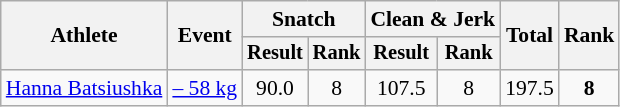<table class="wikitable" style="font-size:90%; text-align:center">
<tr>
<th rowspan="2">Athlete</th>
<th rowspan="2">Event</th>
<th colspan="2">Snatch</th>
<th colspan="2">Clean & Jerk</th>
<th rowspan="2">Total</th>
<th rowspan="2">Rank</th>
</tr>
<tr style="font-size:95%">
<th>Result</th>
<th>Rank</th>
<th>Result</th>
<th>Rank</th>
</tr>
<tr align=center>
<td align=left><a href='#'>Hanna Batsiushka</a></td>
<td align=left><a href='#'>– 58 kg</a></td>
<td>90.0</td>
<td>8</td>
<td>107.5</td>
<td>8</td>
<td>197.5</td>
<td><strong>8</strong></td>
</tr>
</table>
